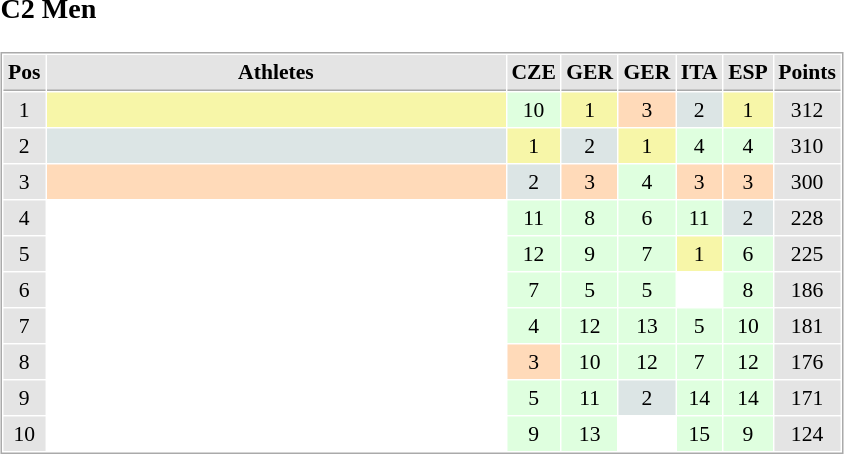<table border="0" cellspacing="10">
<tr>
<td><br><h3>C2 Men</h3><table cellspacing="1" cellpadding="3" style="border:1px solid #AAAAAA;font-size:90%">
<tr bgcolor="#E4E4E4">
<th style="border-bottom:1px solid #AAAAAA" width=10>Pos</th>
<th style="border-bottom:1px solid #AAAAAA" width=300>Athletes</th>
<th style="border-bottom:1px solid #AAAAAA" width=20>CZE</th>
<th style="border-bottom:1px solid #AAAAAA" width=20>GER</th>
<th style="border-bottom:1px solid #AAAAAA" width=20>GER</th>
<th style="border-bottom:1px solid #AAAAAA" width=20>ITA</th>
<th style="border-bottom:1px solid #AAAAAA" width=20>ESP</th>
<th style="border-bottom:1px solid #AAAAAA" width=20>Points</th>
</tr>
<tr align="center">
<td style="background:#E4E4E4;">1</td>
<td align="left" style="background:#F7F6A8;"></td>
<td style="background:#DFFFDF;">10</td>
<td style="background:#F7F6A8;">1</td>
<td style="background:#FFDAB9;">3</td>
<td style="background:#DCE5E5;">2</td>
<td style="background:#F7F6A8;">1</td>
<td style="background:#E4E4E4;">312</td>
</tr>
<tr align="center">
<td style="background:#E4E4E4;">2</td>
<td align="left" style="background:#DCE5E5;"></td>
<td style="background:#F7F6A8;">1</td>
<td style="background:#DCE5E5;">2</td>
<td style="background:#F7F6A8;">1</td>
<td style="background:#DFFFDF;">4</td>
<td style="background:#DFFFDF;">4</td>
<td style="background:#E4E4E4;">310</td>
</tr>
<tr align="center">
<td style="background:#E4E4E4;">3</td>
<td align="left" style="background:#FFDAB9;"></td>
<td style="background:#DCE5E5;">2</td>
<td style="background:#FFDAB9;">3</td>
<td style="background:#DFFFDF;">4</td>
<td style="background:#FFDAB9;">3</td>
<td style="background:#FFDAB9;">3</td>
<td style="background:#E4E4E4;">300</td>
</tr>
<tr align="center">
<td style="background:#E4E4E4;">4</td>
<td align="left"></td>
<td style="background:#DFFFDF;">11</td>
<td style="background:#DFFFDF;">8</td>
<td style="background:#DFFFDF;">6</td>
<td style="background:#DFFFDF;">11</td>
<td style="background:#DCE5E5;">2</td>
<td style="background:#E4E4E4;">228</td>
</tr>
<tr align="center">
<td style="background:#E4E4E4;">5</td>
<td align="left"></td>
<td style="background:#DFFFDF;">12</td>
<td style="background:#DFFFDF;">9</td>
<td style="background:#DFFFDF;">7</td>
<td style="background:#F7F6A8;">1</td>
<td style="background:#DFFFDF;">6</td>
<td style="background:#E4E4E4;">225</td>
</tr>
<tr align="center">
<td style="background:#E4E4E4;">6</td>
<td align="left"></td>
<td style="background:#DFFFDF;">7</td>
<td style="background:#DFFFDF;">5</td>
<td style="background:#DFFFDF;">5</td>
<td></td>
<td style="background:#DFFFDF;">8</td>
<td style="background:#E4E4E4;">186</td>
</tr>
<tr align="center">
<td style="background:#E4E4E4;">7</td>
<td align="left"></td>
<td style="background:#DFFFDF;">4</td>
<td style="background:#DFFFDF;">12</td>
<td style="background:#DFFFDF;">13</td>
<td style="background:#DFFFDF;">5</td>
<td style="background:#DFFFDF;">10</td>
<td style="background:#E4E4E4;">181</td>
</tr>
<tr align="center">
<td style="background:#E4E4E4;">8</td>
<td align="left"></td>
<td style="background:#FFDAB9;">3</td>
<td style="background:#DFFFDF;">10</td>
<td style="background:#DFFFDF;">12</td>
<td style="background:#DFFFDF;">7</td>
<td style="background:#DFFFDF;">12</td>
<td style="background:#E4E4E4;">176</td>
</tr>
<tr align="center">
<td style="background:#E4E4E4;">9</td>
<td align="left"></td>
<td style="background:#DFFFDF;">5</td>
<td style="background:#DFFFDF;">11</td>
<td style="background:#DCE5E5;">2</td>
<td style="background:#DFFFDF;">14</td>
<td style="background:#DFFFDF;">14</td>
<td style="background:#E4E4E4;">171</td>
</tr>
<tr align="center">
<td style="background:#E4E4E4;">10</td>
<td align="left"></td>
<td style="background:#DFFFDF;">9</td>
<td style="background:#DFFFDF;">13</td>
<td></td>
<td style="background:#DFFFDF;">15</td>
<td style="background:#DFFFDF;">9</td>
<td style="background:#E4E4E4;">124</td>
</tr>
</table>
</td>
</tr>
</table>
